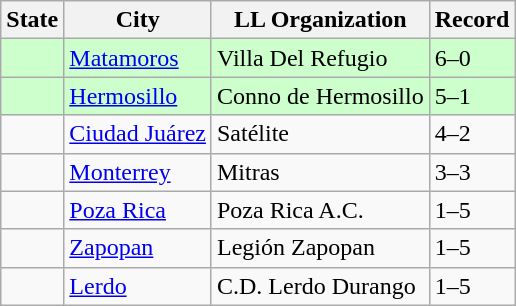<table class="wikitable">
<tr>
<th>State</th>
<th>City</th>
<th>LL Organization</th>
<th>Record</th>
</tr>
<tr bgcolor=ccffcc>
<td><strong></strong></td>
<td><a href='#'>Matamoros</a></td>
<td>Villa Del Refugio</td>
<td>6–0</td>
</tr>
<tr bgcolor=ccffcc>
<td><strong></strong></td>
<td><a href='#'>Hermosillo</a></td>
<td>Conno de Hermosillo</td>
<td>5–1</td>
</tr>
<tr>
<td><strong></strong></td>
<td><a href='#'>Ciudad Juárez</a></td>
<td>Satélite</td>
<td>4–2</td>
</tr>
<tr>
<td><strong></strong></td>
<td><a href='#'>Monterrey</a></td>
<td>Mitras</td>
<td>3–3</td>
</tr>
<tr>
<td><strong></strong></td>
<td><a href='#'>Poza Rica</a></td>
<td>Poza Rica A.C.</td>
<td>1–5</td>
</tr>
<tr>
<td><strong></strong></td>
<td><a href='#'>Zapopan</a></td>
<td>Legión Zapopan</td>
<td>1–5</td>
</tr>
<tr>
<td><strong></strong></td>
<td><a href='#'>Lerdo</a></td>
<td>C.D. Lerdo Durango</td>
<td>1–5</td>
</tr>
</table>
